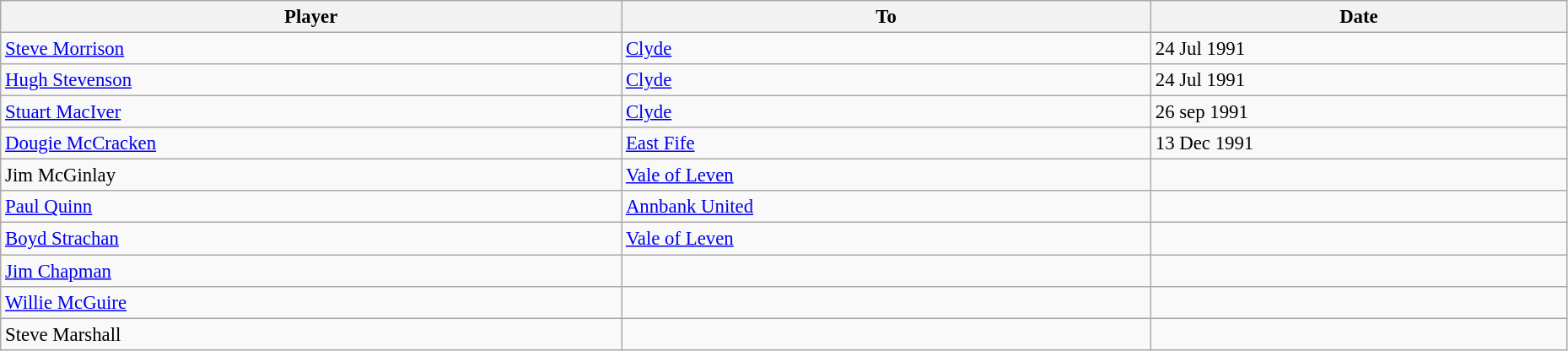<table class="wikitable" style="text-align:center; font-size:95%;width:98%; text-align:left">
<tr>
<th>Player</th>
<th>To</th>
<th>Date</th>
</tr>
<tr>
<td> <a href='#'>Steve Morrison</a></td>
<td> <a href='#'>Clyde</a></td>
<td>24 Jul 1991</td>
</tr>
<tr>
<td> <a href='#'>Hugh Stevenson</a></td>
<td> <a href='#'>Clyde</a></td>
<td>24 Jul 1991</td>
</tr>
<tr>
<td> <a href='#'>Stuart MacIver</a></td>
<td> <a href='#'>Clyde</a></td>
<td>26 sep 1991</td>
</tr>
<tr>
<td> <a href='#'>Dougie McCracken</a></td>
<td> <a href='#'>East Fife</a></td>
<td>13 Dec 1991</td>
</tr>
<tr>
<td> Jim McGinlay</td>
<td> <a href='#'>Vale of Leven</a></td>
<td></td>
</tr>
<tr>
<td> <a href='#'>Paul Quinn</a></td>
<td> <a href='#'>Annbank United</a></td>
<td></td>
</tr>
<tr>
<td> <a href='#'>Boyd Strachan</a></td>
<td> <a href='#'>Vale of Leven</a></td>
<td></td>
</tr>
<tr>
<td> <a href='#'>Jim Chapman</a></td>
<td></td>
<td></td>
</tr>
<tr>
<td> <a href='#'>Willie McGuire</a></td>
<td></td>
<td></td>
</tr>
<tr>
<td> Steve Marshall</td>
<td></td>
<td></td>
</tr>
</table>
